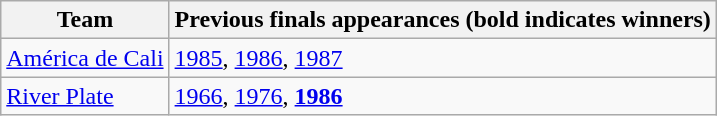<table class="wikitable">
<tr>
<th>Team</th>
<th>Previous finals appearances (bold indicates winners)</th>
</tr>
<tr>
<td> <a href='#'>América de Cali</a></td>
<td><a href='#'>1985</a>, <a href='#'>1986</a>, <a href='#'>1987</a></td>
</tr>
<tr>
<td> <a href='#'>River Plate</a></td>
<td><a href='#'>1966</a>, <a href='#'>1976</a>, <strong><a href='#'>1986</a></strong></td>
</tr>
</table>
